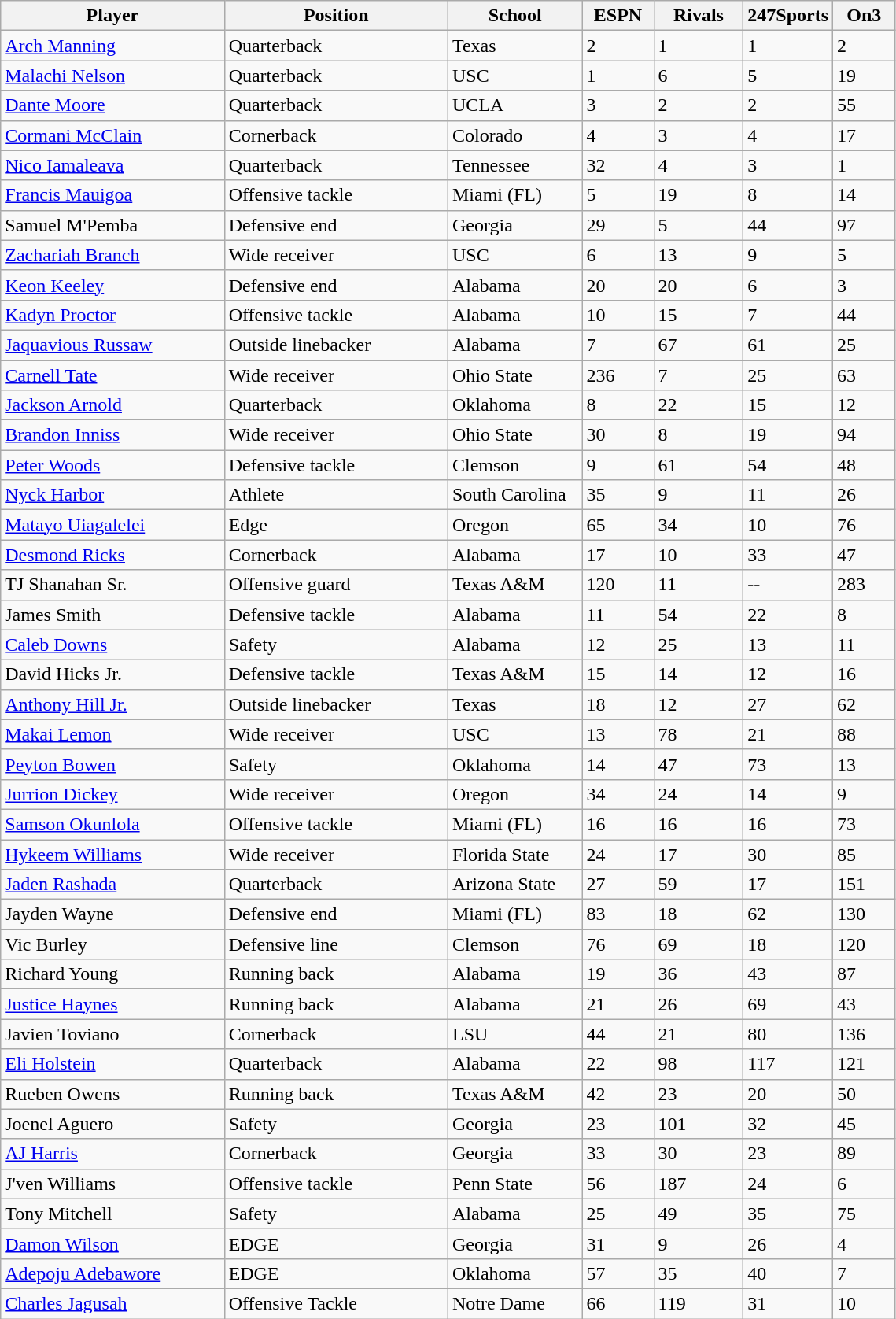<table class="wikitable sortable">
<tr>
<th bgcolor="#DDDDFF" width="25%">Player</th>
<th bgcolor="#DDDDFF" width="25%">Position</th>
<th bgcolor="#DDDDFF" width="15%">School</th>
<th bgcolor="#DDDDFF" width="8%">ESPN </th>
<th bgcolor="#DDDDFF" width="10%">Rivals</th>
<th bgcolor="#DDDDFF" width="10%">247Sports</th>
<th>On3</th>
</tr>
<tr>
<td><a href='#'>Arch Manning</a></td>
<td>Quarterback</td>
<td>Texas</td>
<td>2</td>
<td>1</td>
<td>1</td>
<td>2</td>
</tr>
<tr>
<td><a href='#'>Malachi Nelson</a></td>
<td>Quarterback</td>
<td>USC</td>
<td>1</td>
<td>6</td>
<td>5</td>
<td>19</td>
</tr>
<tr>
<td><a href='#'>Dante Moore</a></td>
<td>Quarterback</td>
<td>UCLA</td>
<td>3</td>
<td>2</td>
<td>2</td>
<td>55</td>
</tr>
<tr>
<td><a href='#'>Cormani McClain</a></td>
<td>Cornerback</td>
<td>Colorado</td>
<td>4</td>
<td>3</td>
<td>4</td>
<td>17</td>
</tr>
<tr>
<td><a href='#'>Nico Iamaleava</a></td>
<td>Quarterback</td>
<td>Tennessee</td>
<td>32</td>
<td>4</td>
<td>3</td>
<td>1</td>
</tr>
<tr>
<td><a href='#'>Francis Mauigoa</a></td>
<td>Offensive tackle</td>
<td>Miami (FL)</td>
<td>5</td>
<td>19</td>
<td>8</td>
<td>14</td>
</tr>
<tr>
<td>Samuel M'Pemba</td>
<td>Defensive end</td>
<td>Georgia</td>
<td>29</td>
<td>5</td>
<td>44</td>
<td>97</td>
</tr>
<tr>
<td><a href='#'>Zachariah Branch</a></td>
<td>Wide receiver</td>
<td>USC</td>
<td>6</td>
<td>13</td>
<td>9</td>
<td>5</td>
</tr>
<tr>
<td><a href='#'>Keon Keeley</a></td>
<td>Defensive end</td>
<td>Alabama</td>
<td>20</td>
<td>20</td>
<td>6</td>
<td>3</td>
</tr>
<tr>
<td><a href='#'>Kadyn Proctor</a></td>
<td>Offensive tackle</td>
<td>Alabama</td>
<td>10</td>
<td>15</td>
<td>7</td>
<td>44</td>
</tr>
<tr>
<td><a href='#'>Jaquavious Russaw</a></td>
<td>Outside linebacker</td>
<td>Alabama</td>
<td>7</td>
<td>67</td>
<td>61</td>
<td>25</td>
</tr>
<tr>
<td><a href='#'>Carnell Tate</a></td>
<td>Wide receiver</td>
<td>Ohio State</td>
<td>236</td>
<td>7</td>
<td>25</td>
<td>63</td>
</tr>
<tr>
<td><a href='#'>Jackson Arnold</a></td>
<td>Quarterback</td>
<td>Oklahoma</td>
<td>8</td>
<td>22</td>
<td>15</td>
<td>12</td>
</tr>
<tr>
<td><a href='#'>Brandon Inniss</a></td>
<td>Wide receiver</td>
<td>Ohio State</td>
<td>30</td>
<td>8</td>
<td>19</td>
<td>94</td>
</tr>
<tr>
<td><a href='#'>Peter Woods</a></td>
<td>Defensive tackle</td>
<td>Clemson</td>
<td>9</td>
<td>61</td>
<td>54</td>
<td>48</td>
</tr>
<tr>
<td><a href='#'>Nyck Harbor</a></td>
<td>Athlete</td>
<td>South Carolina</td>
<td>35</td>
<td>9</td>
<td>11</td>
<td>26</td>
</tr>
<tr>
<td><a href='#'>Matayo Uiagalelei</a></td>
<td>Edge</td>
<td>Oregon</td>
<td>65</td>
<td>34</td>
<td>10</td>
<td>76</td>
</tr>
<tr>
<td><a href='#'>Desmond Ricks</a></td>
<td>Cornerback</td>
<td>Alabama</td>
<td>17</td>
<td>10</td>
<td>33</td>
<td>47</td>
</tr>
<tr>
<td>TJ Shanahan Sr.</td>
<td>Offensive guard</td>
<td>Texas A&M</td>
<td>120</td>
<td>11</td>
<td>--</td>
<td>283</td>
</tr>
<tr>
<td>James Smith</td>
<td>Defensive tackle</td>
<td>Alabama</td>
<td>11</td>
<td>54</td>
<td>22</td>
<td>8</td>
</tr>
<tr>
<td><a href='#'>Caleb Downs</a></td>
<td>Safety</td>
<td>Alabama</td>
<td>12</td>
<td>25</td>
<td>13</td>
<td>11</td>
</tr>
<tr>
<td>David Hicks Jr.</td>
<td>Defensive tackle</td>
<td>Texas A&M</td>
<td>15</td>
<td>14</td>
<td>12</td>
<td>16</td>
</tr>
<tr>
<td><a href='#'>Anthony Hill Jr.</a></td>
<td>Outside linebacker</td>
<td>Texas</td>
<td>18</td>
<td>12</td>
<td>27</td>
<td>62</td>
</tr>
<tr>
<td><a href='#'>Makai Lemon</a></td>
<td>Wide receiver</td>
<td>USC</td>
<td>13</td>
<td>78</td>
<td>21</td>
<td>88</td>
</tr>
<tr>
<td><a href='#'>Peyton Bowen</a></td>
<td>Safety</td>
<td>Oklahoma</td>
<td>14</td>
<td>47</td>
<td>73</td>
<td>13</td>
</tr>
<tr>
<td><a href='#'>Jurrion Dickey</a></td>
<td>Wide receiver</td>
<td>Oregon</td>
<td>34</td>
<td>24</td>
<td>14</td>
<td>9</td>
</tr>
<tr>
<td><a href='#'>Samson Okunlola</a></td>
<td>Offensive tackle</td>
<td>Miami (FL)</td>
<td>16</td>
<td>16</td>
<td>16</td>
<td>73</td>
</tr>
<tr>
<td><a href='#'>Hykeem Williams</a></td>
<td>Wide receiver</td>
<td>Florida State</td>
<td>24</td>
<td>17</td>
<td>30</td>
<td>85</td>
</tr>
<tr>
<td><a href='#'>Jaden Rashada</a></td>
<td>Quarterback</td>
<td>Arizona State</td>
<td>27</td>
<td>59</td>
<td>17</td>
<td>151</td>
</tr>
<tr>
<td>Jayden Wayne</td>
<td>Defensive end</td>
<td>Miami (FL)</td>
<td>83</td>
<td>18</td>
<td>62</td>
<td>130</td>
</tr>
<tr>
<td>Vic Burley</td>
<td>Defensive line</td>
<td>Clemson</td>
<td>76</td>
<td>69</td>
<td>18</td>
<td>120</td>
</tr>
<tr>
<td>Richard Young</td>
<td>Running back</td>
<td>Alabama</td>
<td>19</td>
<td>36</td>
<td>43</td>
<td>87</td>
</tr>
<tr>
<td><a href='#'>Justice Haynes</a></td>
<td>Running back</td>
<td>Alabama</td>
<td>21</td>
<td>26</td>
<td>69</td>
<td>43</td>
</tr>
<tr>
<td>Javien Toviano</td>
<td>Cornerback</td>
<td>LSU</td>
<td>44</td>
<td>21</td>
<td>80</td>
<td>136</td>
</tr>
<tr>
<td><a href='#'>Eli Holstein</a></td>
<td>Quarterback</td>
<td>Alabama</td>
<td>22</td>
<td>98</td>
<td>117</td>
<td>121</td>
</tr>
<tr>
<td>Rueben Owens</td>
<td>Running back</td>
<td>Texas A&M</td>
<td>42</td>
<td>23</td>
<td>20</td>
<td>50</td>
</tr>
<tr>
<td>Joenel Aguero</td>
<td>Safety</td>
<td>Georgia</td>
<td>23</td>
<td>101</td>
<td>32</td>
<td>45</td>
</tr>
<tr>
<td><a href='#'>AJ Harris</a></td>
<td>Cornerback</td>
<td>Georgia</td>
<td>33</td>
<td>30</td>
<td>23</td>
<td>89</td>
</tr>
<tr>
<td>J'ven Williams</td>
<td>Offensive tackle</td>
<td>Penn State</td>
<td>56</td>
<td>187</td>
<td>24</td>
<td>6</td>
</tr>
<tr>
<td>Tony Mitchell</td>
<td>Safety</td>
<td>Alabama</td>
<td>25</td>
<td>49</td>
<td>35</td>
<td>75</td>
</tr>
<tr>
<td><a href='#'>Damon Wilson</a></td>
<td>EDGE</td>
<td>Georgia</td>
<td>31</td>
<td>9</td>
<td>26</td>
<td>4</td>
</tr>
<tr>
<td><a href='#'>Adepoju Adebawore</a></td>
<td>EDGE</td>
<td>Oklahoma</td>
<td>57</td>
<td>35</td>
<td>40</td>
<td>7</td>
</tr>
<tr>
<td><a href='#'>Charles Jagusah</a></td>
<td>Offensive Tackle</td>
<td>Notre Dame</td>
<td>66</td>
<td>119</td>
<td>31</td>
<td>10</td>
</tr>
</table>
